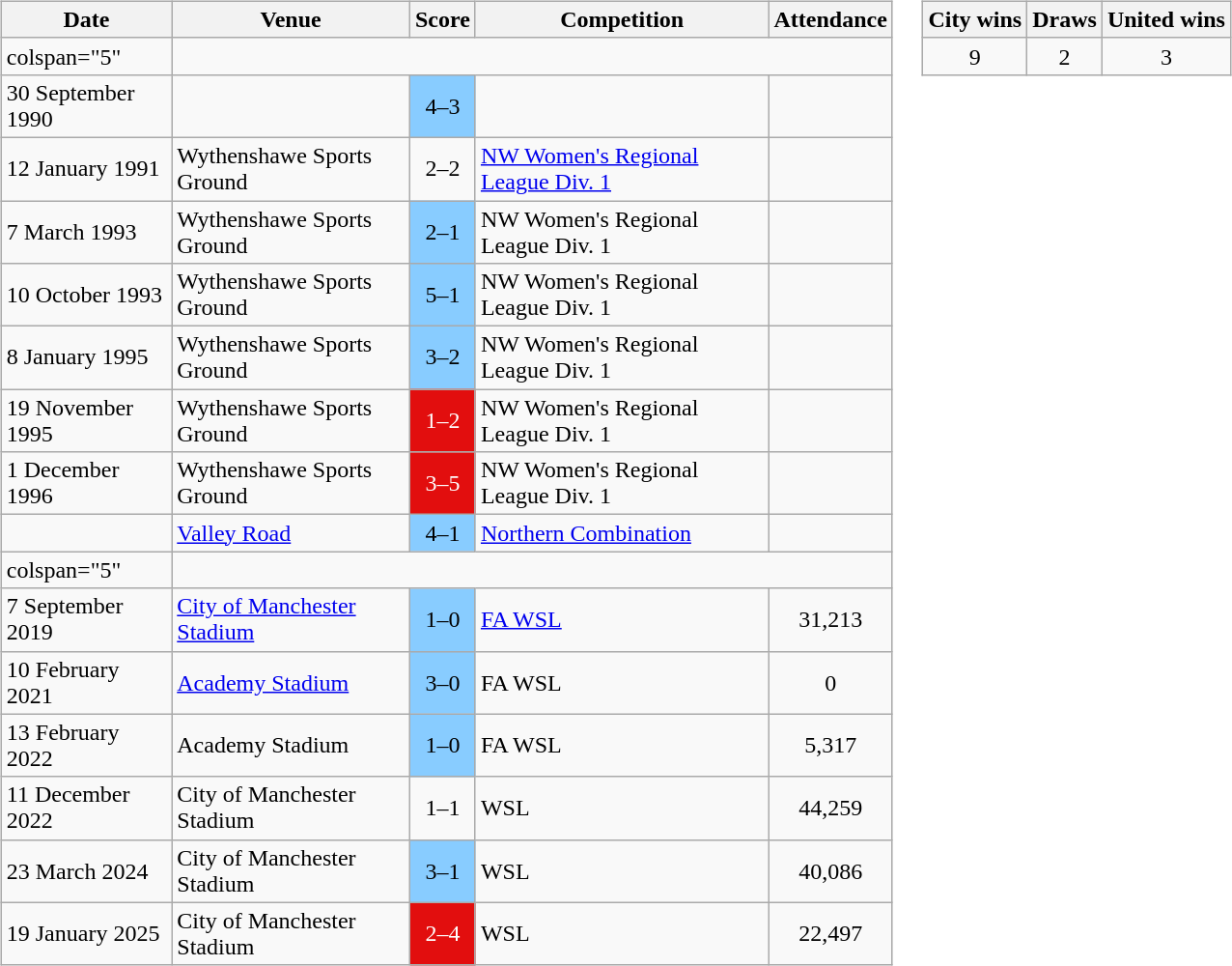<table>
<tr>
<td valign="top" width=33%><br><table class="wikitable">
<tr>
<th>Date</th>
<th>Venue</th>
<th>Score</th>
<th>Competition</th>
<th>Attendance</th>
</tr>
<tr>
<td>colspan="5"</td>
</tr>
<tr>
<td>30 September 1990</td>
<td></td>
<td align="center" style="background:#88CCFF">4–3</td>
<td></td>
<td></td>
</tr>
<tr>
<td>12 January 1991</td>
<td>Wythenshawe Sports Ground</td>
<td align="center">2–2</td>
<td><a href='#'>NW Women's Regional League Div. 1</a></td>
<td></td>
</tr>
<tr>
<td>7 March 1993</td>
<td>Wythenshawe Sports Ground</td>
<td align="center" style="background:#88CCFF">2–1</td>
<td>NW Women's Regional League Div. 1</td>
<td></td>
</tr>
<tr>
<td>10 October 1993</td>
<td>Wythenshawe Sports Ground</td>
<td align="center" style="background:#88CCFF">5–1</td>
<td>NW Women's Regional League Div. 1</td>
<td></td>
</tr>
<tr>
<td>8 January 1995</td>
<td>Wythenshawe Sports Ground</td>
<td align="center" style="background:#88CCFF">3–2</td>
<td>NW Women's Regional League Div. 1</td>
<td></td>
</tr>
<tr>
<td>19 November 1995</td>
<td>Wythenshawe Sports Ground</td>
<td align="center" style="background:#E20E0E; color:#FFFFFF">1–2</td>
<td>NW Women's Regional League Div. 1</td>
<td></td>
</tr>
<tr>
<td>1 December 1996</td>
<td>Wythenshawe Sports Ground</td>
<td align="center" style="background:#E20E0E; color:#FFFFFF">3–5</td>
<td>NW Women's Regional League Div. 1</td>
<td></td>
</tr>
<tr>
<td></td>
<td><a href='#'>Valley Road</a></td>
<td align="center" style="background:#88CCFF">4–1</td>
<td><a href='#'>Northern Combination</a></td>
<td></td>
</tr>
<tr>
<td>colspan="5"</td>
</tr>
<tr>
<td>7 September 2019</td>
<td><a href='#'>City of Manchester Stadium</a></td>
<td align="center" style="background:#88CCFF">1–0</td>
<td><a href='#'>FA WSL</a></td>
<td align="center">31,213</td>
</tr>
<tr>
<td>10 February 2021</td>
<td><a href='#'>Academy Stadium</a></td>
<td align="center" style="background:#88CCFF">3–0</td>
<td>FA WSL</td>
<td align="center">0</td>
</tr>
<tr>
<td>13 February 2022</td>
<td>Academy Stadium</td>
<td align="center" style="background:#88CCFF">1–0</td>
<td>FA WSL</td>
<td align="center">5,317</td>
</tr>
<tr>
<td>11 December 2022</td>
<td>City of Manchester Stadium</td>
<td align=center>1–1</td>
<td>WSL</td>
<td align=center>44,259</td>
</tr>
<tr>
<td>23 March 2024</td>
<td>City of Manchester Stadium</td>
<td align=center style="background:#88CCFF">3–1</td>
<td>WSL</td>
<td align=center>40,086</td>
</tr>
<tr>
<td>19 January 2025</td>
<td>City of Manchester Stadium</td>
<td align="center" style="background:#E20E0E; color:#FFFFFF">2–4</td>
<td>WSL</td>
<td align=center>22,497</td>
</tr>
</table>
</td>
<td valign="top" width=33%><br><table class="wikitable" style="text-align:center">
<tr>
<th>City wins</th>
<th>Draws</th>
<th>United wins</th>
</tr>
<tr>
<td>9</td>
<td>2</td>
<td>3</td>
</tr>
</table>
</td>
</tr>
</table>
